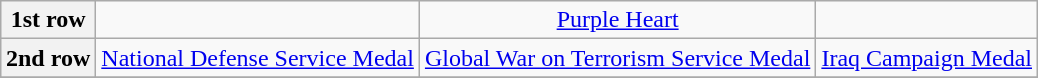<table class="wikitable" style="margin:1em auto; text-align:center;">
<tr>
<th>1st row</th>
<td></td>
<td><a href='#'>Purple Heart</a></td>
<td></td>
</tr>
<tr>
<th>2nd row</th>
<td><a href='#'>National Defense Service Medal</a></td>
<td><a href='#'>Global War on Terrorism Service Medal</a></td>
<td><a href='#'>Iraq Campaign Medal</a></td>
</tr>
<tr>
</tr>
</table>
